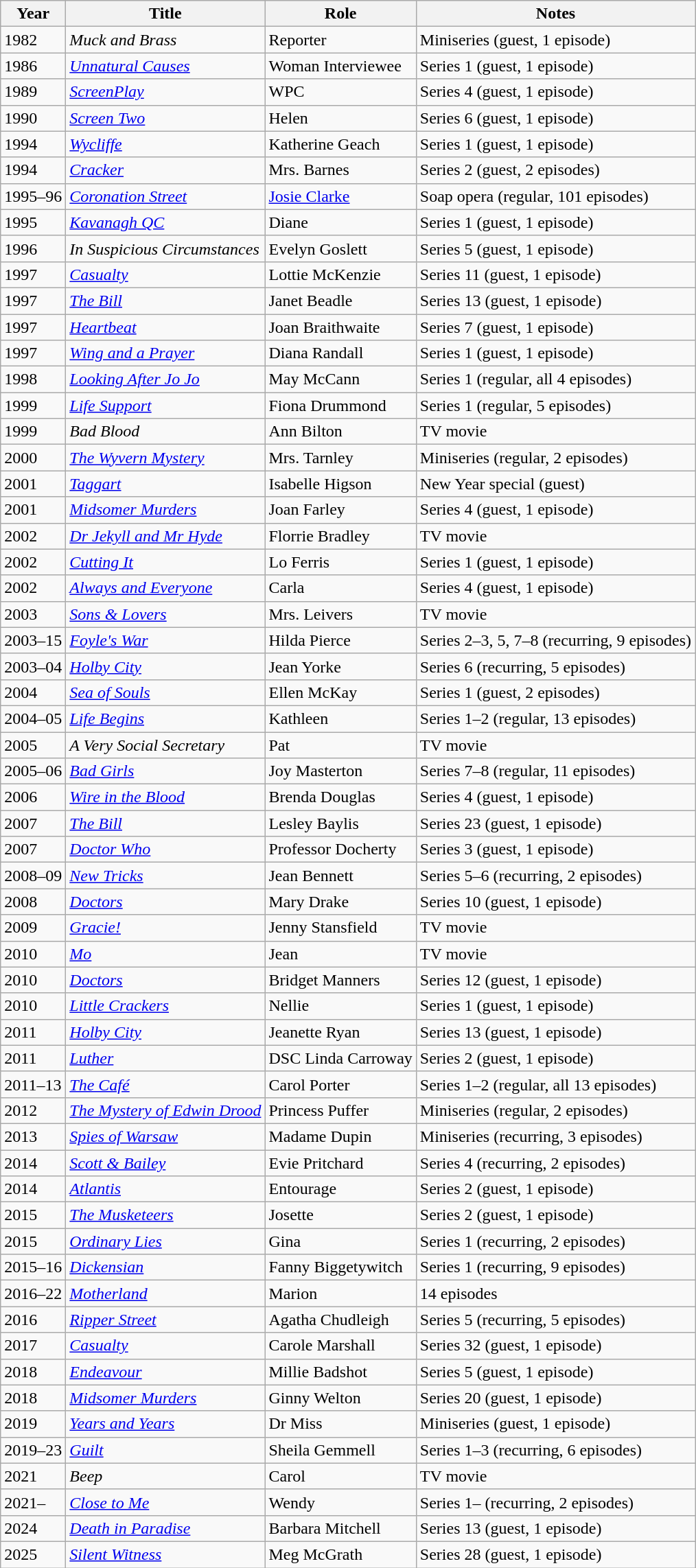<table class="wikitable">
<tr>
<th>Year</th>
<th>Title</th>
<th>Role</th>
<th>Notes</th>
</tr>
<tr>
<td>1982</td>
<td><em>Muck and Brass</em></td>
<td>Reporter</td>
<td>Miniseries (guest, 1 episode)</td>
</tr>
<tr>
<td>1986</td>
<td><em><a href='#'>Unnatural Causes</a></em></td>
<td>Woman Interviewee</td>
<td>Series 1 (guest, 1 episode)</td>
</tr>
<tr>
<td>1989</td>
<td><em><a href='#'>ScreenPlay</a></em></td>
<td>WPC</td>
<td>Series 4 (guest, 1 episode)</td>
</tr>
<tr>
<td>1990</td>
<td><em><a href='#'>Screen Two</a></em></td>
<td>Helen</td>
<td>Series 6 (guest, 1 episode)</td>
</tr>
<tr>
<td>1994</td>
<td><em><a href='#'>Wycliffe</a></em></td>
<td>Katherine Geach</td>
<td>Series 1 (guest, 1 episode)</td>
</tr>
<tr>
<td>1994</td>
<td><em><a href='#'>Cracker</a></em></td>
<td>Mrs. Barnes</td>
<td>Series 2 (guest, 2 episodes)</td>
</tr>
<tr>
<td>1995–96</td>
<td><em><a href='#'>Coronation Street</a></em></td>
<td><a href='#'>Josie Clarke</a></td>
<td>Soap opera (regular, 101 episodes)</td>
</tr>
<tr>
<td>1995</td>
<td><em><a href='#'>Kavanagh QC</a></em></td>
<td>Diane</td>
<td>Series 1 (guest, 1 episode)</td>
</tr>
<tr>
<td>1996</td>
<td><em>In Suspicious Circumstances</em></td>
<td>Evelyn Goslett</td>
<td>Series 5 (guest, 1 episode)</td>
</tr>
<tr>
<td>1997</td>
<td><em><a href='#'>Casualty</a></em></td>
<td>Lottie McKenzie</td>
<td>Series 11 (guest, 1 episode)</td>
</tr>
<tr>
<td>1997</td>
<td><em><a href='#'>The Bill</a></em></td>
<td>Janet Beadle</td>
<td>Series 13 (guest, 1 episode)</td>
</tr>
<tr>
<td>1997</td>
<td><em><a href='#'>Heartbeat</a></em></td>
<td>Joan Braithwaite</td>
<td>Series 7 (guest, 1 episode)</td>
</tr>
<tr>
<td>1997</td>
<td><em><a href='#'>Wing and a Prayer</a></em></td>
<td>Diana Randall</td>
<td>Series 1 (guest, 1 episode)</td>
</tr>
<tr>
<td>1998</td>
<td><em><a href='#'>Looking After Jo Jo</a></em></td>
<td>May McCann</td>
<td>Series 1 (regular, all 4 episodes)</td>
</tr>
<tr>
<td>1999</td>
<td><em><a href='#'>Life Support</a></em></td>
<td>Fiona Drummond</td>
<td>Series 1 (regular, 5 episodes)</td>
</tr>
<tr>
<td>1999</td>
<td><em>Bad Blood</em></td>
<td>Ann Bilton</td>
<td>TV movie</td>
</tr>
<tr>
<td>2000</td>
<td><em><a href='#'>The Wyvern Mystery</a></em></td>
<td>Mrs. Tarnley</td>
<td>Miniseries (regular, 2 episodes)</td>
</tr>
<tr>
<td>2001</td>
<td><em><a href='#'>Taggart</a></em></td>
<td>Isabelle Higson</td>
<td>New Year special (guest)</td>
</tr>
<tr>
<td>2001</td>
<td><em><a href='#'>Midsomer Murders</a></em></td>
<td>Joan Farley</td>
<td>Series 4 (guest, 1 episode)</td>
</tr>
<tr>
<td>2002</td>
<td><em><a href='#'>Dr Jekyll and Mr Hyde</a></em></td>
<td>Florrie Bradley</td>
<td>TV movie</td>
</tr>
<tr>
<td>2002</td>
<td><em><a href='#'>Cutting It</a></em></td>
<td>Lo Ferris</td>
<td>Series 1 (guest, 1 episode)</td>
</tr>
<tr>
<td>2002</td>
<td><em><a href='#'>Always and Everyone</a></em></td>
<td>Carla</td>
<td>Series 4 (guest, 1 episode)</td>
</tr>
<tr>
<td>2003</td>
<td><em><a href='#'>Sons & Lovers</a></em></td>
<td>Mrs. Leivers</td>
<td>TV movie</td>
</tr>
<tr>
<td>2003–15</td>
<td><em><a href='#'>Foyle's War</a></em></td>
<td>Hilda Pierce</td>
<td>Series 2–3, 5, 7–8 (recurring, 9 episodes)</td>
</tr>
<tr>
<td>2003–04</td>
<td><em><a href='#'>Holby City</a></em></td>
<td>Jean Yorke</td>
<td>Series 6 (recurring, 5 episodes)</td>
</tr>
<tr>
<td>2004</td>
<td><em><a href='#'>Sea of Souls</a></em></td>
<td>Ellen McKay</td>
<td>Series 1 (guest, 2 episodes)</td>
</tr>
<tr>
<td>2004–05</td>
<td><em><a href='#'>Life Begins</a></em></td>
<td>Kathleen</td>
<td>Series 1–2 (regular, 13 episodes)</td>
</tr>
<tr>
<td>2005</td>
<td><em>A Very Social Secretary</em></td>
<td>Pat</td>
<td>TV movie</td>
</tr>
<tr>
<td>2005–06</td>
<td><em><a href='#'>Bad Girls</a></em></td>
<td>Joy Masterton</td>
<td>Series 7–8 (regular, 11 episodes)</td>
</tr>
<tr>
<td>2006</td>
<td><em><a href='#'>Wire in the Blood</a></em></td>
<td>Brenda Douglas</td>
<td>Series 4 (guest, 1 episode)</td>
</tr>
<tr>
<td>2007</td>
<td><em><a href='#'>The Bill</a></em></td>
<td>Lesley Baylis</td>
<td>Series 23 (guest, 1 episode)</td>
</tr>
<tr>
<td>2007</td>
<td><em><a href='#'>Doctor Who</a></em></td>
<td>Professor Docherty</td>
<td>Series 3 (guest, 1 episode)</td>
</tr>
<tr>
<td>2008–09</td>
<td><em><a href='#'>New Tricks</a></em></td>
<td>Jean Bennett</td>
<td>Series 5–6 (recurring, 2 episodes)</td>
</tr>
<tr>
<td>2008</td>
<td><em><a href='#'>Doctors</a></em></td>
<td>Mary Drake</td>
<td>Series 10 (guest, 1 episode)</td>
</tr>
<tr>
<td>2009</td>
<td><em><a href='#'>Gracie!</a></em></td>
<td>Jenny Stansfield</td>
<td>TV movie</td>
</tr>
<tr>
<td>2010</td>
<td><em><a href='#'>Mo</a></em></td>
<td>Jean</td>
<td>TV movie</td>
</tr>
<tr>
<td>2010</td>
<td><em><a href='#'>Doctors</a></em></td>
<td>Bridget Manners</td>
<td>Series 12 (guest, 1 episode)</td>
</tr>
<tr>
<td>2010</td>
<td><em><a href='#'>Little Crackers</a></em></td>
<td>Nellie</td>
<td>Series 1 (guest, 1 episode)</td>
</tr>
<tr>
<td>2011</td>
<td><em><a href='#'>Holby City</a></em></td>
<td>Jeanette Ryan</td>
<td>Series 13 (guest, 1 episode)</td>
</tr>
<tr>
<td>2011</td>
<td><em><a href='#'>Luther</a></em></td>
<td>DSC Linda Carroway</td>
<td>Series 2 (guest, 1 episode)</td>
</tr>
<tr>
<td>2011–13</td>
<td><em><a href='#'>The Café</a></em></td>
<td>Carol Porter</td>
<td>Series 1–2 (regular, all 13 episodes)</td>
</tr>
<tr>
<td>2012</td>
<td><em><a href='#'>The Mystery of Edwin Drood</a></em></td>
<td>Princess Puffer</td>
<td>Miniseries (regular, 2 episodes)</td>
</tr>
<tr>
<td>2013</td>
<td><em><a href='#'>Spies of Warsaw</a></em></td>
<td>Madame Dupin</td>
<td>Miniseries (recurring, 3 episodes)</td>
</tr>
<tr>
<td>2014</td>
<td><em><a href='#'>Scott & Bailey</a></em></td>
<td>Evie Pritchard</td>
<td>Series 4 (recurring, 2 episodes)</td>
</tr>
<tr>
<td>2014</td>
<td><em><a href='#'>Atlantis</a></em></td>
<td>Entourage</td>
<td>Series 2 (guest, 1 episode)</td>
</tr>
<tr>
<td>2015</td>
<td><em><a href='#'>The Musketeers</a></em></td>
<td>Josette</td>
<td>Series 2 (guest, 1 episode)</td>
</tr>
<tr>
<td>2015</td>
<td><em><a href='#'>Ordinary Lies</a></em></td>
<td>Gina</td>
<td>Series 1 (recurring, 2 episodes)</td>
</tr>
<tr>
<td>2015–16</td>
<td><em><a href='#'>Dickensian</a></em></td>
<td>Fanny Biggetywitch</td>
<td>Series 1 (recurring, 9 episodes)</td>
</tr>
<tr>
<td>2016–22</td>
<td><em><a href='#'>Motherland</a></em></td>
<td>Marion</td>
<td>14 episodes</td>
</tr>
<tr>
<td>2016</td>
<td><em><a href='#'>Ripper Street</a></em></td>
<td>Agatha Chudleigh</td>
<td>Series 5 (recurring, 5 episodes)</td>
</tr>
<tr>
<td>2017</td>
<td><em><a href='#'>Casualty</a></em></td>
<td>Carole Marshall</td>
<td>Series 32 (guest, 1 episode)</td>
</tr>
<tr>
<td>2018</td>
<td><em><a href='#'>Endeavour</a></em></td>
<td>Millie Badshot</td>
<td>Series 5 (guest, 1 episode)</td>
</tr>
<tr>
<td>2018</td>
<td><em><a href='#'>Midsomer Murders</a></em></td>
<td>Ginny Welton</td>
<td>Series 20 (guest, 1 episode)</td>
</tr>
<tr>
<td>2019</td>
<td><em><a href='#'>Years and Years</a></em></td>
<td>Dr Miss</td>
<td>Miniseries (guest, 1 episode)</td>
</tr>
<tr>
<td>2019–23</td>
<td><em><a href='#'>Guilt</a></em></td>
<td>Sheila Gemmell</td>
<td>Series 1–3 (recurring, 6 episodes)</td>
</tr>
<tr>
<td>2021</td>
<td><em>Beep</em></td>
<td>Carol</td>
<td>TV movie</td>
</tr>
<tr>
<td>2021–</td>
<td><em><a href='#'>Close to Me</a></em></td>
<td>Wendy</td>
<td>Series 1– (recurring, 2 episodes)</td>
</tr>
<tr>
<td>2024</td>
<td><em><a href='#'>Death in Paradise</a></em></td>
<td>Barbara Mitchell</td>
<td>Series 13 (guest, 1 episode)</td>
</tr>
<tr>
<td>2025</td>
<td><em><a href='#'>Silent Witness</a></em></td>
<td>Meg McGrath</td>
<td>Series 28 (guest, 1 episode)</td>
</tr>
</table>
